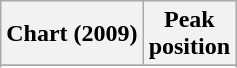<table class="wikitable sortable plainrowheaders">
<tr>
<th>Chart (2009)</th>
<th>Peak<br>position</th>
</tr>
<tr>
</tr>
<tr>
</tr>
<tr>
</tr>
</table>
